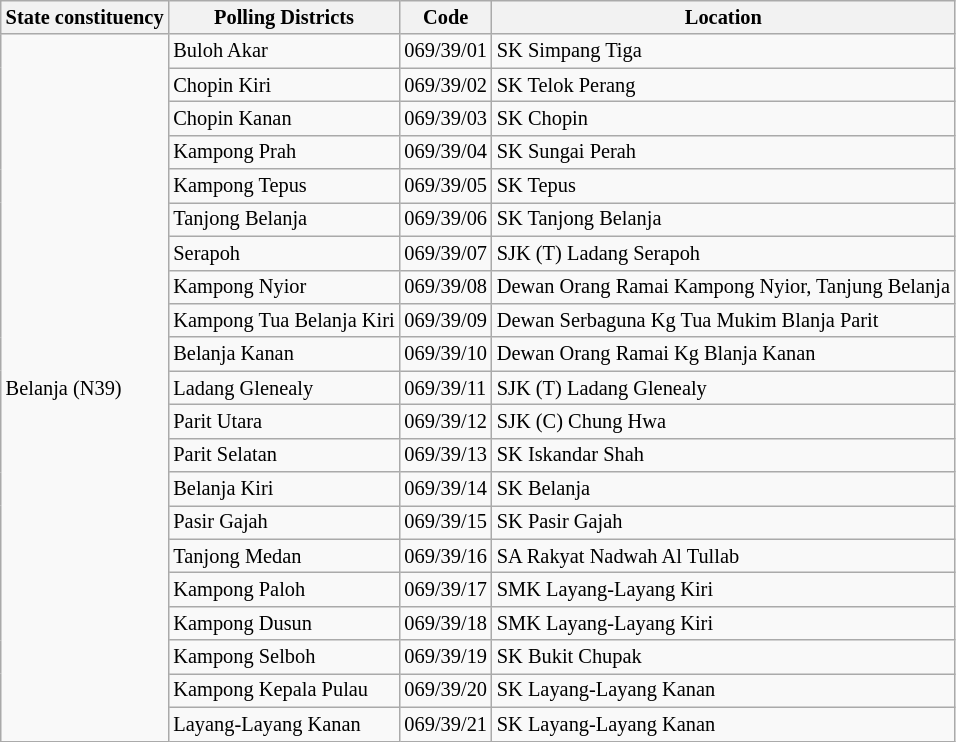<table class="wikitable sortable mw-collapsible" style="white-space:nowrap;font-size:85%">
<tr>
<th>State constituency</th>
<th>Polling Districts</th>
<th>Code</th>
<th>Location</th>
</tr>
<tr>
<td rowspan="21">Belanja (N39)</td>
<td>Buloh Akar</td>
<td>069/39/01</td>
<td>SK Simpang Tiga</td>
</tr>
<tr>
<td>Chopin Kiri</td>
<td>069/39/02</td>
<td>SK Telok Perang</td>
</tr>
<tr>
<td>Chopin Kanan</td>
<td>069/39/03</td>
<td>SK Chopin</td>
</tr>
<tr>
<td>Kampong Prah</td>
<td>069/39/04</td>
<td>SK Sungai Perah</td>
</tr>
<tr>
<td>Kampong Tepus</td>
<td>069/39/05</td>
<td>SK Tepus</td>
</tr>
<tr>
<td>Tanjong Belanja</td>
<td>069/39/06</td>
<td>SK Tanjong Belanja</td>
</tr>
<tr>
<td>Serapoh</td>
<td>069/39/07</td>
<td>SJK (T) Ladang Serapoh</td>
</tr>
<tr>
<td>Kampong Nyior</td>
<td>069/39/08</td>
<td>Dewan Orang Ramai Kampong Nyior, Tanjung Belanja</td>
</tr>
<tr>
<td>Kampong Tua Belanja Kiri</td>
<td>069/39/09</td>
<td>Dewan Serbaguna Kg Tua Mukim Blanja Parit</td>
</tr>
<tr>
<td>Belanja Kanan</td>
<td>069/39/10</td>
<td>Dewan Orang Ramai Kg Blanja Kanan</td>
</tr>
<tr>
<td>Ladang Glenealy</td>
<td>069/39/11</td>
<td>SJK (T) Ladang Glenealy</td>
</tr>
<tr>
<td>Parit Utara</td>
<td>069/39/12</td>
<td>SJK (C) Chung Hwa</td>
</tr>
<tr>
<td>Parit Selatan</td>
<td>069/39/13</td>
<td>SK Iskandar Shah</td>
</tr>
<tr>
<td>Belanja Kiri</td>
<td>069/39/14</td>
<td>SK Belanja</td>
</tr>
<tr>
<td>Pasir Gajah</td>
<td>069/39/15</td>
<td>SK Pasir Gajah</td>
</tr>
<tr>
<td>Tanjong Medan</td>
<td>069/39/16</td>
<td>SA Rakyat Nadwah Al Tullab</td>
</tr>
<tr>
<td>Kampong Paloh</td>
<td>069/39/17</td>
<td>SMK Layang-Layang Kiri</td>
</tr>
<tr>
<td>Kampong Dusun</td>
<td>069/39/18</td>
<td>SMK Layang-Layang Kiri</td>
</tr>
<tr>
<td>Kampong Selboh</td>
<td>069/39/19</td>
<td>SK Bukit Chupak</td>
</tr>
<tr>
<td>Kampong Kepala Pulau</td>
<td>069/39/20</td>
<td>SK Layang-Layang Kanan</td>
</tr>
<tr>
<td>Layang-Layang Kanan</td>
<td>069/39/21</td>
<td>SK Layang-Layang Kanan</td>
</tr>
</table>
